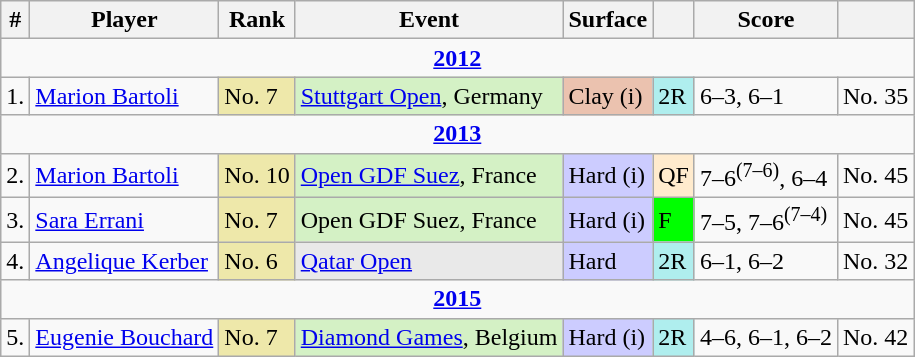<table class="wikitable sortable nowrap">
<tr>
<th>#</th>
<th>Player</th>
<th>Rank</th>
<th>Event</th>
<th>Surface</th>
<th></th>
<th class="unsortable">Score</th>
<th></th>
</tr>
<tr>
<td colspan="8" style="text-align:center;"><strong><a href='#'>2012</a></strong></td>
</tr>
<tr>
<td>1.</td>
<td> <a href='#'>Marion Bartoli</a></td>
<td bgcolor=eee8aa>No. 7</td>
<td bgcolor=d4f1c5><a href='#'>Stuttgart Open</a>, Germany</td>
<td bgcolor=ebc2af>Clay (i)</td>
<td bgcolor=afeeee>2R</td>
<td>6–3, 6–1</td>
<td>No. 35</td>
</tr>
<tr>
<td colspan="8" style="text-align:center;"><strong><a href='#'>2013</a></strong></td>
</tr>
<tr>
<td>2.</td>
<td> <a href='#'>Marion Bartoli</a></td>
<td bgcolor=eee8aa>No. 10</td>
<td bgcolor=d4f1c5><a href='#'>Open GDF Suez</a>, France</td>
<td bgcolor=ccccff>Hard (i)</td>
<td bgcolor=ffebcd>QF</td>
<td>7–6<sup>(7–6)</sup>, 6–4</td>
<td>No. 45</td>
</tr>
<tr>
<td>3.</td>
<td> <a href='#'>Sara Errani</a></td>
<td bgcolor=eee8aa>No. 7</td>
<td bgcolor=d4f1c5>Open GDF Suez, France</td>
<td bgcolor=ccccff>Hard (i)</td>
<td bgcolor=lime>F</td>
<td>7–5, 7–6<sup>(7–4)</sup></td>
<td>No. 45</td>
</tr>
<tr>
<td>4.</td>
<td> <a href='#'>Angelique Kerber</a></td>
<td bgcolor=eee8aa>No. 6</td>
<td bgcolor=e9e9e9><a href='#'>Qatar Open</a></td>
<td bgcolor=ccccff>Hard</td>
<td bgcolor=afeeee>2R</td>
<td>6–1, 6–2</td>
<td>No. 32</td>
</tr>
<tr>
<td colspan="8" style="text-align:center;"><strong><a href='#'>2015</a></strong></td>
</tr>
<tr>
<td>5.</td>
<td> <a href='#'>Eugenie Bouchard</a></td>
<td bgcolor=eee8aa>No. 7</td>
<td bgcolor=d4f1c5><a href='#'>Diamond Games</a>, Belgium</td>
<td bgcolor=ccccff>Hard (i)</td>
<td bgcolor=afeeee>2R</td>
<td>4–6, 6–1, 6–2</td>
<td>No. 42</td>
</tr>
</table>
